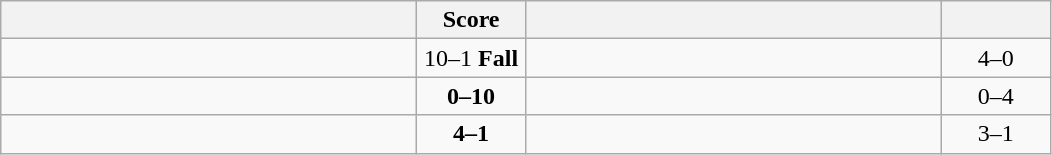<table class="wikitable" style="text-align: center; ">
<tr>
<th align="right" width="270"></th>
<th width="65">Score</th>
<th align="left" width="270"></th>
<th width="65"></th>
</tr>
<tr>
<td align="left"><strong></strong></td>
<td>10–1 <strong>Fall</strong></td>
<td align="left"></td>
<td>4–0 <strong></strong></td>
</tr>
<tr>
<td align="left"></td>
<td><strong>0–10</strong></td>
<td align="left"><strong></strong></td>
<td>0–4 <strong></strong></td>
</tr>
<tr>
<td align="left"><strong></strong></td>
<td><strong>4–1</strong></td>
<td align="left"></td>
<td>3–1 <strong></strong></td>
</tr>
</table>
